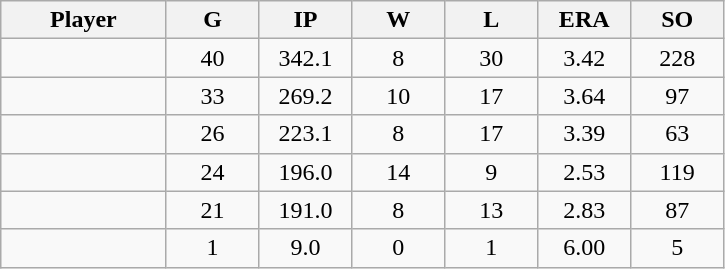<table class="wikitable sortable">
<tr>
<th bgcolor="#DDDDFF" width="16%">Player</th>
<th bgcolor="#DDDDFF" width="9%">G</th>
<th bgcolor="#DDDDFF" width="9%">IP</th>
<th bgcolor="#DDDDFF" width="9%">W</th>
<th bgcolor="#DDDDFF" width="9%">L</th>
<th bgcolor="#DDDDFF" width="9%">ERA</th>
<th bgcolor="#DDDDFF" width="9%">SO</th>
</tr>
<tr align="center">
<td></td>
<td>40</td>
<td>342.1</td>
<td>8</td>
<td>30</td>
<td>3.42</td>
<td>228</td>
</tr>
<tr align="center">
<td></td>
<td>33</td>
<td>269.2</td>
<td>10</td>
<td>17</td>
<td>3.64</td>
<td>97</td>
</tr>
<tr align="center">
<td></td>
<td>26</td>
<td>223.1</td>
<td>8</td>
<td>17</td>
<td>3.39</td>
<td>63</td>
</tr>
<tr align="center">
<td></td>
<td>24</td>
<td>196.0</td>
<td>14</td>
<td>9</td>
<td>2.53</td>
<td>119</td>
</tr>
<tr align="center">
<td></td>
<td>21</td>
<td>191.0</td>
<td>8</td>
<td>13</td>
<td>2.83</td>
<td>87</td>
</tr>
<tr align="center">
<td></td>
<td>1</td>
<td>9.0</td>
<td>0</td>
<td>1</td>
<td>6.00</td>
<td>5</td>
</tr>
</table>
